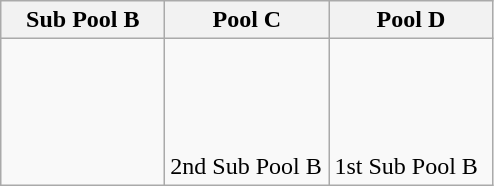<table class="wikitable">
<tr>
<th width=33%>Sub Pool B</th>
<th width=33%>Pool C</th>
<th width=33%>Pool D</th>
</tr>
<tr>
<td valign=top><br><br>
<br>
</td>
<td><br><br>
<br>
<br>
2nd Sub Pool B</td>
<td><br><br>
<br>
<br>
1st Sub Pool B</td>
</tr>
</table>
